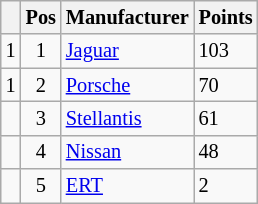<table class="wikitable" style="font-size: 85%;">
<tr>
<th></th>
<th>Pos</th>
<th>Manufacturer</th>
<th>Points</th>
</tr>
<tr>
<td align="left"> 1</td>
<td align="center">1</td>
<td> <a href='#'>Jaguar</a></td>
<td align="left">103</td>
</tr>
<tr>
<td align="left"> 1</td>
<td align="center">2</td>
<td> <a href='#'>Porsche</a></td>
<td align="left">70</td>
</tr>
<tr>
<td align="left"></td>
<td align="center">3</td>
<td> <a href='#'>Stellantis</a></td>
<td align="left">61</td>
</tr>
<tr>
<td align="left"></td>
<td align="center">4</td>
<td> <a href='#'>Nissan</a></td>
<td align="left">48</td>
</tr>
<tr>
<td align="left"></td>
<td align="center">5</td>
<td> <a href='#'>ERT</a></td>
<td align="left">2</td>
</tr>
</table>
